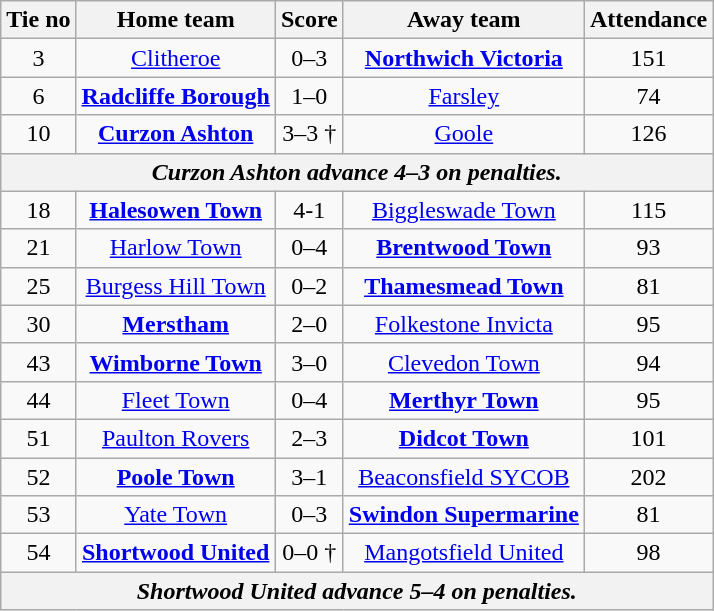<table class="wikitable" style="text-align:center">
<tr>
<th>Tie no</th>
<th>Home team</th>
<th>Score</th>
<th>Away team</th>
<th>Attendance</th>
</tr>
<tr>
<td>3</td>
<td><a href='#'>Clitheroe</a></td>
<td>0–3</td>
<td><strong><a href='#'>Northwich Victoria</a></strong></td>
<td>151</td>
</tr>
<tr>
<td>6</td>
<td><strong><a href='#'>Radcliffe Borough</a></strong></td>
<td>1–0</td>
<td><a href='#'>Farsley</a></td>
<td>74</td>
</tr>
<tr>
<td>10</td>
<td><strong><a href='#'>Curzon Ashton</a></strong></td>
<td>3–3 †</td>
<td><a href='#'>Goole</a></td>
<td>126</td>
</tr>
<tr>
<th colspan="5"><em>Curzon Ashton advance 4–3 on penalties.</em></th>
</tr>
<tr>
<td>18</td>
<td><strong><a href='#'>Halesowen Town</a></strong></td>
<td>4-1</td>
<td><a href='#'>Biggleswade Town</a></td>
<td>115</td>
</tr>
<tr>
<td>21</td>
<td><a href='#'>Harlow Town</a></td>
<td>0–4</td>
<td><strong><a href='#'>Brentwood Town</a></strong></td>
<td>93</td>
</tr>
<tr>
<td>25</td>
<td><a href='#'>Burgess Hill Town</a></td>
<td>0–2</td>
<td><strong><a href='#'>Thamesmead Town</a></strong></td>
<td>81</td>
</tr>
<tr>
<td>30</td>
<td><strong><a href='#'>Merstham</a></strong></td>
<td>2–0</td>
<td><a href='#'>Folkestone Invicta</a></td>
<td>95</td>
</tr>
<tr>
<td>43</td>
<td><strong><a href='#'>Wimborne Town</a></strong></td>
<td>3–0</td>
<td><a href='#'>Clevedon Town</a></td>
<td>94</td>
</tr>
<tr>
<td>44</td>
<td><a href='#'>Fleet Town</a></td>
<td>0–4</td>
<td><strong><a href='#'>Merthyr Town</a></strong></td>
<td>95</td>
</tr>
<tr>
<td>51</td>
<td><a href='#'>Paulton Rovers</a></td>
<td>2–3</td>
<td><strong><a href='#'>Didcot Town</a></strong></td>
<td>101</td>
</tr>
<tr>
<td>52</td>
<td><strong><a href='#'>Poole Town</a></strong></td>
<td>3–1</td>
<td><a href='#'>Beaconsfield SYCOB</a></td>
<td>202</td>
</tr>
<tr>
<td>53</td>
<td><a href='#'>Yate Town</a></td>
<td>0–3</td>
<td><strong><a href='#'>Swindon Supermarine</a></strong></td>
<td>81</td>
</tr>
<tr>
<td>54</td>
<td><strong><a href='#'>Shortwood United</a></strong></td>
<td>0–0 †</td>
<td><a href='#'>Mangotsfield United</a></td>
<td>98</td>
</tr>
<tr>
<th colspan="5"><em>Shortwood United advance 5–4 on penalties.</em></th>
</tr>
</table>
